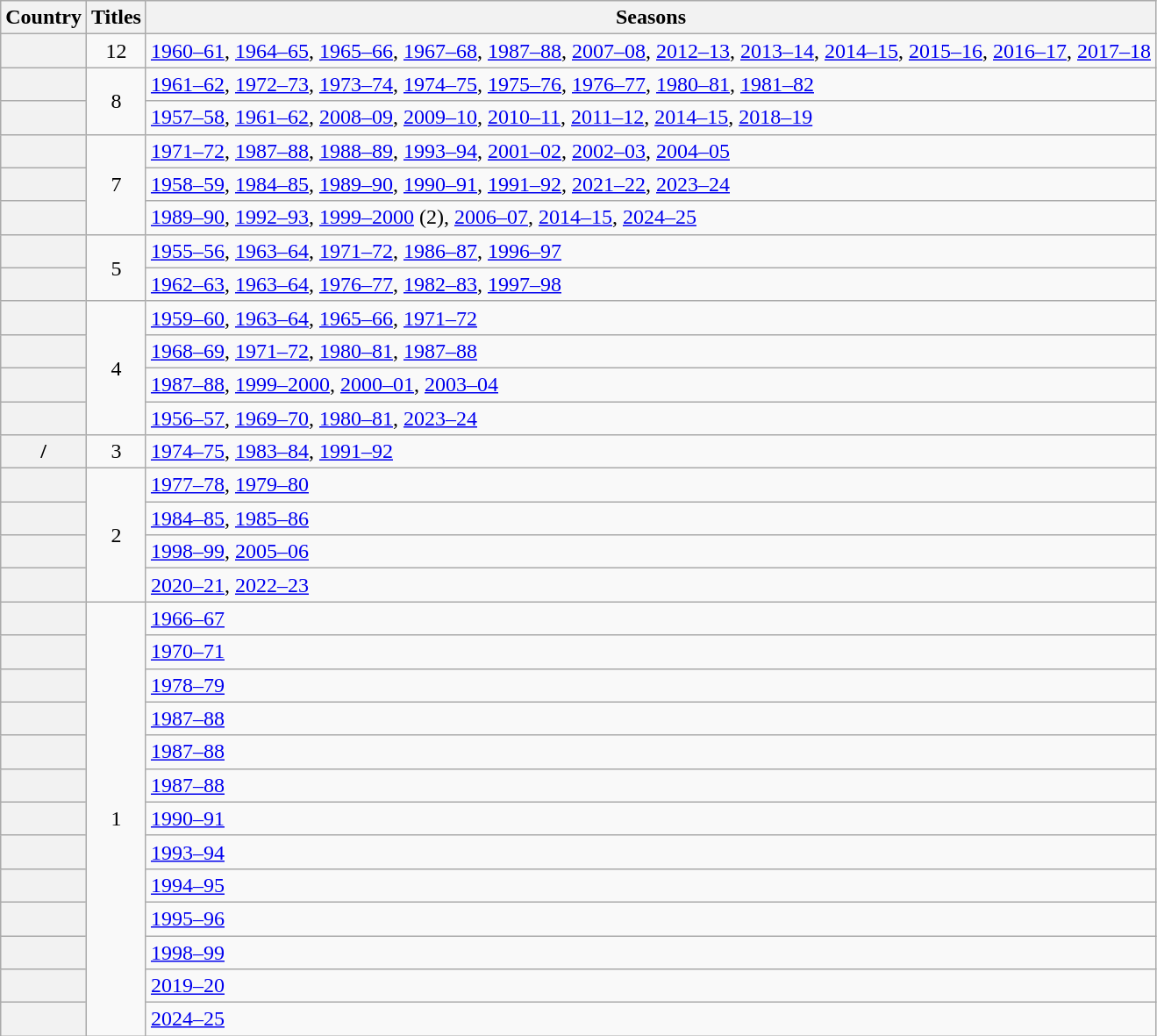<table class="wikitable sortable plainrowheaders">
<tr>
<th scope="col">Country</th>
<th scope="col">Titles</th>
<th scope="col">Seasons</th>
</tr>
<tr>
<th scope="row"></th>
<td style="text-align:center;">12</td>
<td><a href='#'>1960–61</a>, <a href='#'>1964–65</a>, <a href='#'>1965–66</a>, <a href='#'>1967–68</a>, <a href='#'>1987–88</a>, <a href='#'>2007–08</a>, <a href='#'>2012–13</a>, <a href='#'>2013–14</a>, <a href='#'>2014–15</a>, <a href='#'>2015–16</a>, <a href='#'>2016–17</a>, <a href='#'>2017–18</a></td>
</tr>
<tr>
<th scope="row"></th>
<td rowspan="2" style="text-align:center;">8</td>
<td><a href='#'>1961–62</a>, <a href='#'>1972–73</a>, <a href='#'>1973–74</a>, <a href='#'>1974–75</a>, <a href='#'>1975–76</a>, <a href='#'>1976–77</a>, <a href='#'>1980–81</a>, <a href='#'>1981–82</a></td>
</tr>
<tr>
<th scope="row"></th>
<td><a href='#'>1957–58</a>, <a href='#'>1961–62</a>, <a href='#'>2008–09</a>, <a href='#'>2009–10</a>, <a href='#'>2010–11</a>, <a href='#'>2011–12</a>, <a href='#'>2014–15</a>, <a href='#'>2018–19</a></td>
</tr>
<tr>
<th scope="row"></th>
<td rowspan="3" style="text-align:center;">7</td>
<td><a href='#'>1971–72</a>, <a href='#'>1987–88</a>, <a href='#'>1988–89</a>, <a href='#'>1993–94</a>, <a href='#'>2001–02</a>, <a href='#'>2002–03</a>, <a href='#'>2004–05</a></td>
</tr>
<tr>
<th scope="row"></th>
<td><a href='#'>1958–59</a>, <a href='#'>1984–85</a>, <a href='#'>1989–90</a>, <a href='#'>1990–91</a>, <a href='#'>1991–92</a>, <a href='#'>2021–22</a>, <a href='#'>2023–24</a></td>
</tr>
<tr>
<th scope="row"></th>
<td><a href='#'>1989–90</a>, <a href='#'>1992–93</a>, <a href='#'>1999–2000</a> (2), <a href='#'>2006–07</a>, <a href='#'>2014–15</a>, <a href='#'>2024–25</a></td>
</tr>
<tr>
<th scope="row"></th>
<td rowspan="2" style="text-align:center;">5</td>
<td><a href='#'>1955–56</a>, <a href='#'>1963–64</a>, <a href='#'>1971–72</a>, <a href='#'>1986–87</a>, <a href='#'>1996–97</a></td>
</tr>
<tr>
<th scope="row"></th>
<td><a href='#'>1962–63</a>, <a href='#'>1963–64</a>, <a href='#'>1976–77</a>, <a href='#'>1982–83</a>, <a href='#'>1997–98</a></td>
</tr>
<tr>
<th scope="row"></th>
<td rowspan="4" style="text-align:center;">4</td>
<td><a href='#'>1959–60</a>, <a href='#'>1963–64</a>, <a href='#'>1965–66</a>, <a href='#'>1971–72</a></td>
</tr>
<tr>
<th scope="row"></th>
<td><a href='#'>1968–69</a>, <a href='#'>1971–72</a>, <a href='#'>1980–81</a>, <a href='#'>1987–88</a></td>
</tr>
<tr>
<th scope="row"></th>
<td><a href='#'>1987–88</a>, <a href='#'>1999–2000</a>, <a href='#'>2000–01</a>, <a href='#'>2003–04</a></td>
</tr>
<tr>
<th scope="row"></th>
<td><a href='#'>1956–57</a>, <a href='#'>1969–70</a>, <a href='#'>1980–81</a>, <a href='#'>2023–24</a></td>
</tr>
<tr>
<th scope="row"> / </th>
<td style="text-align:center;">3</td>
<td><a href='#'>1974–75</a>, <a href='#'>1983–84</a>, <a href='#'>1991–92</a></td>
</tr>
<tr>
<th scope="row"></th>
<td rowspan="4" style="text-align:center;">2</td>
<td><a href='#'>1977–78</a>, <a href='#'>1979–80</a></td>
</tr>
<tr>
<th scope="row"></th>
<td><a href='#'>1984–85</a>, <a href='#'>1985–86</a></td>
</tr>
<tr>
<th scope="row"></th>
<td><a href='#'>1998–99</a>, <a href='#'>2005–06</a></td>
</tr>
<tr>
<th scope="row"></th>
<td><a href='#'>2020–21</a>, <a href='#'>2022–23</a></td>
</tr>
<tr>
<th scope="row"></th>
<td rowspan="13" style="text-align:center;">1</td>
<td><a href='#'>1966–67</a></td>
</tr>
<tr>
<th scope="row"></th>
<td><a href='#'>1970–71</a></td>
</tr>
<tr>
<th scope="row"></th>
<td><a href='#'>1978–79</a></td>
</tr>
<tr>
<th scope="row"></th>
<td><a href='#'>1987–88</a></td>
</tr>
<tr>
<th scope="row"></th>
<td><a href='#'>1987–88</a></td>
</tr>
<tr>
<th scope="row"></th>
<td><a href='#'>1987–88</a></td>
</tr>
<tr>
<th scope="row"></th>
<td><a href='#'>1990–91</a></td>
</tr>
<tr>
<th scope="row"></th>
<td><a href='#'>1993–94</a></td>
</tr>
<tr>
<th scope="row"></th>
<td><a href='#'>1994–95</a></td>
</tr>
<tr>
<th scope="row"></th>
<td><a href='#'>1995–96</a></td>
</tr>
<tr>
<th scope="row"></th>
<td><a href='#'>1998–99</a></td>
</tr>
<tr>
<th scope="row"></th>
<td><a href='#'>2019–20</a></td>
</tr>
<tr>
<th scope="row"></th>
<td><a href='#'>2024–25</a></td>
</tr>
</table>
